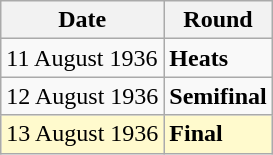<table class="wikitable">
<tr>
<th>Date</th>
<th>Round</th>
</tr>
<tr>
<td>11 August 1936</td>
<td><strong>Heats</strong></td>
</tr>
<tr>
<td>12 August 1936</td>
<td><strong>Semifinal</strong></td>
</tr>
<tr>
<td style=background:lemonchiffon>13 August 1936</td>
<td style=background:lemonchiffon><strong>Final</strong></td>
</tr>
</table>
